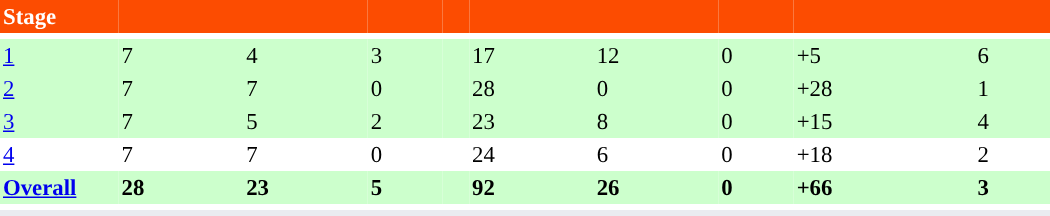<table class="toccolours" border=0 cellpadding="2" cellspacing="0" style="font-size:95%; text-align:left; width:700px;">
<tr align="left" style="background:#FC4C01; color:#FFFFFF;">
<th style="width:75px">Stage</th>
<th></th>
<th></th>
<th></th>
<th></th>
<th></th>
<th></th>
<th></th>
<th></th>
<th></th>
</tr>
<tr>
<td colspan = "10"></td>
</tr>
<tr>
</tr>
<tr style="background:#cfc;">
<td><a href='#'>1</a></td>
<td>7</td>
<td>4</td>
<td>3</td>
<td></td>
<td>17</td>
<td>12</td>
<td>0</td>
<td>+5</td>
<td>6</td>
</tr>
<tr style="background:#cfc">
<td><a href='#'>2</a></td>
<td>7</td>
<td>7</td>
<td>0</td>
<td></td>
<td>28</td>
<td>0</td>
<td>0</td>
<td>+28</td>
<td>1</td>
</tr>
<tr style="background:#cfc">
<td><a href='#'>3</a></td>
<td>7</td>
<td>5</td>
<td>2</td>
<td></td>
<td>23</td>
<td>8</td>
<td>0</td>
<td>+15</td>
<td>4</td>
</tr>
<tr>
<td><a href='#'>4</a></td>
<td>7</td>
<td>7</td>
<td>0</td>
<td></td>
<td>24</td>
<td>6</td>
<td>0</td>
<td>+18</td>
<td>2</td>
</tr>
<tr style="background-color:#cfc;">
<th><a href='#'>Overall</a></th>
<th>28</th>
<th>23</th>
<th>5</th>
<th></th>
<th>92</th>
<th>26</th>
<th>0</th>
<th>+66</th>
<th>3</th>
</tr>
<tr>
<td colspan="10"></td>
</tr>
<tr align="left" style="background:#EAECF0; color:#000;">
<td colspan="10" style="text-align:center;"> </td>
</tr>
</table>
